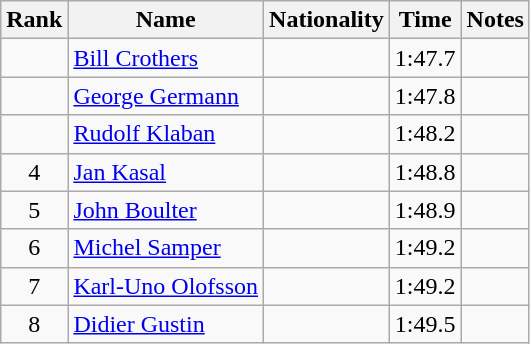<table class="wikitable sortable" style="text-align:center">
<tr>
<th>Rank</th>
<th>Name</th>
<th>Nationality</th>
<th>Time</th>
<th>Notes</th>
</tr>
<tr>
<td></td>
<td align=left><a href='#'>Bill Crothers</a></td>
<td align=left></td>
<td>1:47.7</td>
<td></td>
</tr>
<tr>
<td></td>
<td align=left><a href='#'>George Germann</a></td>
<td align=left></td>
<td>1:47.8</td>
<td></td>
</tr>
<tr>
<td></td>
<td align=left><a href='#'>Rudolf Klaban</a></td>
<td align=left></td>
<td>1:48.2</td>
<td></td>
</tr>
<tr>
<td>4</td>
<td align=left><a href='#'>Jan Kasal</a></td>
<td align=left></td>
<td>1:48.8</td>
<td></td>
</tr>
<tr>
<td>5</td>
<td align=left><a href='#'>John Boulter</a></td>
<td align=left></td>
<td>1:48.9</td>
<td></td>
</tr>
<tr>
<td>6</td>
<td align=left><a href='#'>Michel Samper</a></td>
<td align=left></td>
<td>1:49.2</td>
<td></td>
</tr>
<tr>
<td>7</td>
<td align=left><a href='#'>Karl-Uno Olofsson</a></td>
<td align=left></td>
<td>1:49.2</td>
<td></td>
</tr>
<tr>
<td>8</td>
<td align=left><a href='#'>Didier Gustin</a></td>
<td align=left></td>
<td>1:49.5</td>
<td></td>
</tr>
</table>
